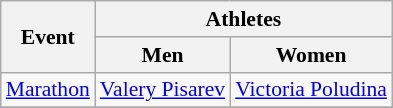<table class=wikitable style="font-size:90%">
<tr>
<th rowspan=2>Event</th>
<th colspan=2>Athletes</th>
</tr>
<tr>
<th>Men</th>
<th>Women</th>
</tr>
<tr>
<td><a href='#'>Marathon</a></td>
<td><a href='#'>Valery Pisarev</a></td>
<td><a href='#'>Victoria Poludina</a></td>
</tr>
<tr>
</tr>
</table>
